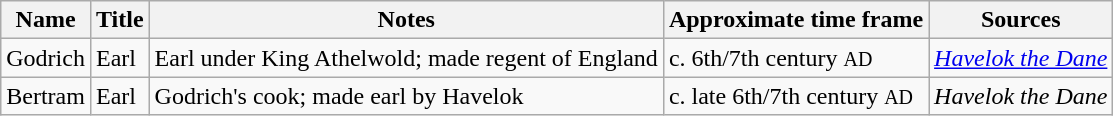<table class="wikitable">
<tr>
<th>Name</th>
<th>Title</th>
<th>Notes</th>
<th>Approximate time frame</th>
<th>Sources</th>
</tr>
<tr>
<td>Godrich</td>
<td>Earl</td>
<td>Earl under King Athelwold; made regent of England</td>
<td>c. 6th/7th century <small>AD</small></td>
<td><em><a href='#'>Havelok the Dane</a></em></td>
</tr>
<tr>
<td>Bertram</td>
<td>Earl</td>
<td>Godrich's cook; made earl by Havelok</td>
<td>c. late 6th/7th century <small>AD</small></td>
<td><em>Havelok the Dane</em></td>
</tr>
</table>
